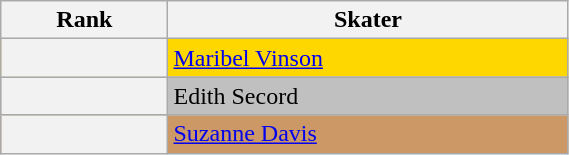<table class="wikitable unsortable" style="text-align:left; width:30%">
<tr>
<th scope="col">Rank</th>
<th scope="col">Skater</th>
</tr>
<tr bgcolor="gold">
<th scope="row"></th>
<td><a href='#'>Maribel Vinson</a></td>
</tr>
<tr bgcolor="silver">
<th scope="row"></th>
<td>Edith Secord</td>
</tr>
<tr bgcolor="cc9966">
<th scope="row"></th>
<td><a href='#'>Suzanne Davis</a></td>
</tr>
</table>
